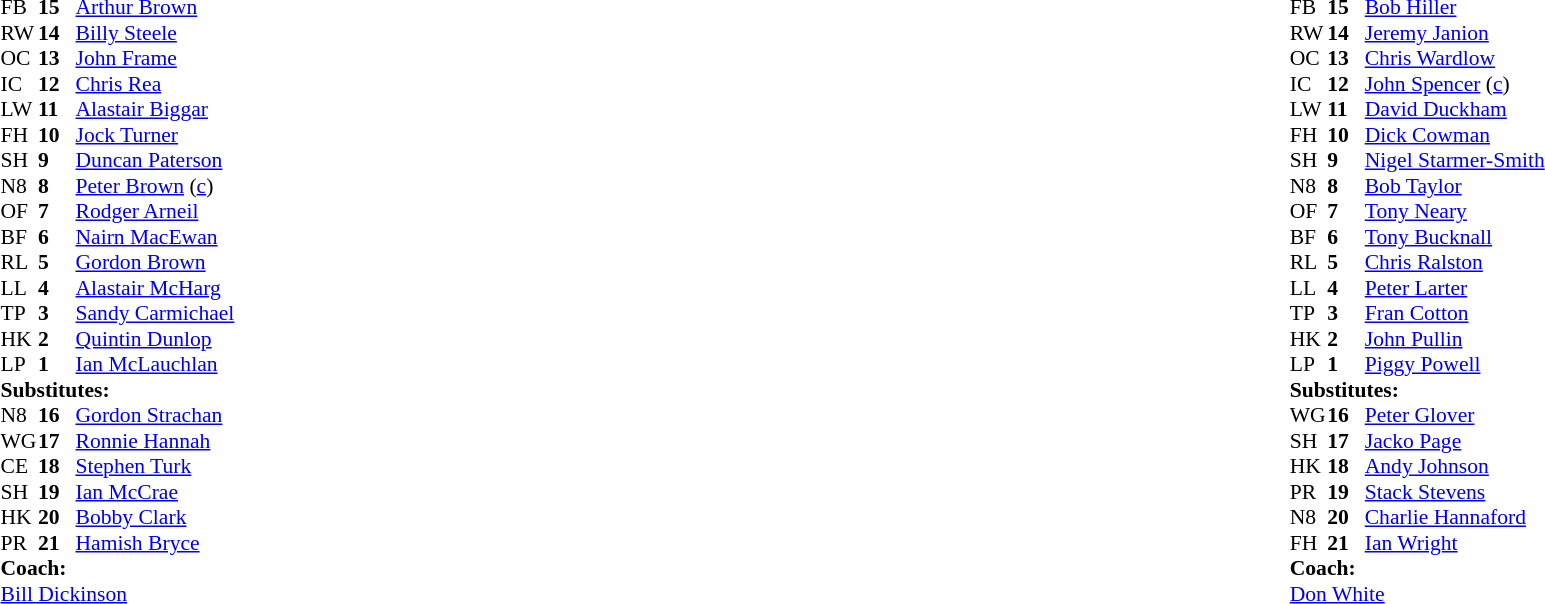<table style="width:100%;">
<tr>
<td style="vertical-align:top; width:50%;"><br><table style="font-size: 90%" cellspacing="0" cellpadding="0">
<tr>
<th width="25"></th>
<th width="25"></th>
</tr>
<tr>
<td>FB</td>
<td><strong>15</strong></td>
<td><a href='#'>Arthur Brown</a></td>
</tr>
<tr>
<td>RW</td>
<td><strong>14</strong></td>
<td><a href='#'>Billy Steele</a></td>
</tr>
<tr>
<td>OC</td>
<td><strong>13</strong></td>
<td><a href='#'>John Frame</a></td>
</tr>
<tr>
<td>IC</td>
<td><strong>12</strong></td>
<td><a href='#'>Chris Rea</a></td>
</tr>
<tr>
<td>LW</td>
<td><strong>11</strong></td>
<td><a href='#'>Alastair Biggar</a></td>
</tr>
<tr>
<td>FH</td>
<td><strong>10</strong></td>
<td><a href='#'>Jock Turner</a></td>
</tr>
<tr>
<td>SH</td>
<td><strong>9</strong></td>
<td><a href='#'>Duncan Paterson</a></td>
</tr>
<tr>
<td>N8</td>
<td><strong>8</strong></td>
<td><a href='#'>Peter Brown</a> (<a href='#'>c</a>)</td>
</tr>
<tr>
<td>OF</td>
<td><strong>7</strong></td>
<td><a href='#'>Rodger Arneil</a></td>
</tr>
<tr>
<td>BF</td>
<td><strong>6</strong></td>
<td><a href='#'>Nairn MacEwan</a></td>
</tr>
<tr>
<td>RL</td>
<td><strong>5</strong></td>
<td><a href='#'>Gordon Brown</a></td>
</tr>
<tr>
<td>LL</td>
<td><strong>4</strong></td>
<td><a href='#'>Alastair McHarg</a></td>
</tr>
<tr>
<td>TP</td>
<td><strong>3</strong></td>
<td><a href='#'>Sandy Carmichael</a></td>
</tr>
<tr>
<td>HK</td>
<td><strong>2</strong></td>
<td><a href='#'>Quintin Dunlop</a></td>
</tr>
<tr>
<td>LP</td>
<td><strong>1</strong></td>
<td><a href='#'>Ian McLauchlan</a></td>
</tr>
<tr>
<td colspan=3><strong>Substitutes:</strong></td>
</tr>
<tr>
<td>N8</td>
<td><strong>16</strong></td>
<td><a href='#'>Gordon Strachan</a></td>
</tr>
<tr>
<td>WG</td>
<td><strong>17</strong></td>
<td><a href='#'>Ronnie Hannah</a></td>
</tr>
<tr>
<td>CE</td>
<td><strong>18</strong></td>
<td><a href='#'>Stephen Turk</a></td>
</tr>
<tr>
<td>SH</td>
<td><strong>19</strong></td>
<td><a href='#'>Ian McCrae</a></td>
</tr>
<tr>
<td>HK</td>
<td><strong>20</strong></td>
<td><a href='#'>Bobby Clark</a></td>
</tr>
<tr>
<td>PR</td>
<td><strong>21</strong></td>
<td><a href='#'>Hamish Bryce</a></td>
</tr>
<tr>
<td colspan="3"><strong>Coach:</strong></td>
</tr>
<tr>
<td colspan="4"><a href='#'>Bill Dickinson</a></td>
</tr>
</table>
</td>
<td style="vertical-align:top; width:50%;"><br><table cellspacing="0" cellpadding="0" style="font-size:90%; margin:auto;">
<tr>
<th width="25"></th>
<th width="25"></th>
</tr>
<tr>
<td>FB</td>
<td><strong>15</strong></td>
<td><a href='#'>Bob Hiller</a></td>
</tr>
<tr>
<td>RW</td>
<td><strong>14</strong></td>
<td><a href='#'>Jeremy Janion</a></td>
</tr>
<tr>
<td>OC</td>
<td><strong>13</strong></td>
<td><a href='#'>Chris Wardlow</a></td>
</tr>
<tr>
<td>IC</td>
<td><strong>12</strong></td>
<td><a href='#'>John Spencer</a> (<a href='#'>c</a>)</td>
</tr>
<tr>
<td>LW</td>
<td><strong>11</strong></td>
<td><a href='#'>David Duckham</a></td>
</tr>
<tr>
<td>FH</td>
<td><strong>10</strong></td>
<td><a href='#'>Dick Cowman</a></td>
</tr>
<tr>
<td>SH</td>
<td><strong>9</strong></td>
<td><a href='#'>Nigel Starmer-Smith</a></td>
</tr>
<tr>
<td>N8</td>
<td><strong>8</strong></td>
<td><a href='#'>Bob Taylor</a></td>
</tr>
<tr>
<td>OF</td>
<td><strong>7</strong></td>
<td><a href='#'>Tony Neary</a></td>
</tr>
<tr>
<td>BF</td>
<td><strong>6</strong></td>
<td><a href='#'>Tony Bucknall</a></td>
</tr>
<tr>
<td>RL</td>
<td><strong>5</strong></td>
<td><a href='#'>Chris Ralston</a></td>
</tr>
<tr>
<td>LL</td>
<td><strong>4</strong></td>
<td><a href='#'>Peter Larter</a></td>
</tr>
<tr>
<td>TP</td>
<td><strong>3</strong></td>
<td><a href='#'>Fran Cotton</a></td>
</tr>
<tr>
<td>HK</td>
<td><strong>2</strong></td>
<td><a href='#'>John Pullin</a></td>
</tr>
<tr>
<td>LP</td>
<td><strong>1</strong></td>
<td><a href='#'>Piggy Powell</a></td>
</tr>
<tr>
<td colspan=3><strong>Substitutes:</strong></td>
</tr>
<tr>
<td>WG</td>
<td><strong>16</strong></td>
<td><a href='#'>Peter Glover</a></td>
</tr>
<tr>
<td>SH</td>
<td><strong>17</strong></td>
<td><a href='#'>Jacko Page</a></td>
</tr>
<tr>
<td>HK</td>
<td><strong>18</strong></td>
<td><a href='#'>Andy Johnson</a></td>
</tr>
<tr>
<td>PR</td>
<td><strong>19</strong></td>
<td><a href='#'>Stack Stevens</a></td>
</tr>
<tr>
<td>N8</td>
<td><strong>20</strong></td>
<td><a href='#'>Charlie Hannaford</a></td>
</tr>
<tr>
<td>FH</td>
<td><strong>21</strong></td>
<td><a href='#'>Ian Wright</a></td>
</tr>
<tr>
<td colspan="3"><strong>Coach:</strong></td>
</tr>
<tr>
<td colspan="4"><a href='#'>Don White</a></td>
</tr>
</table>
</td>
</tr>
</table>
